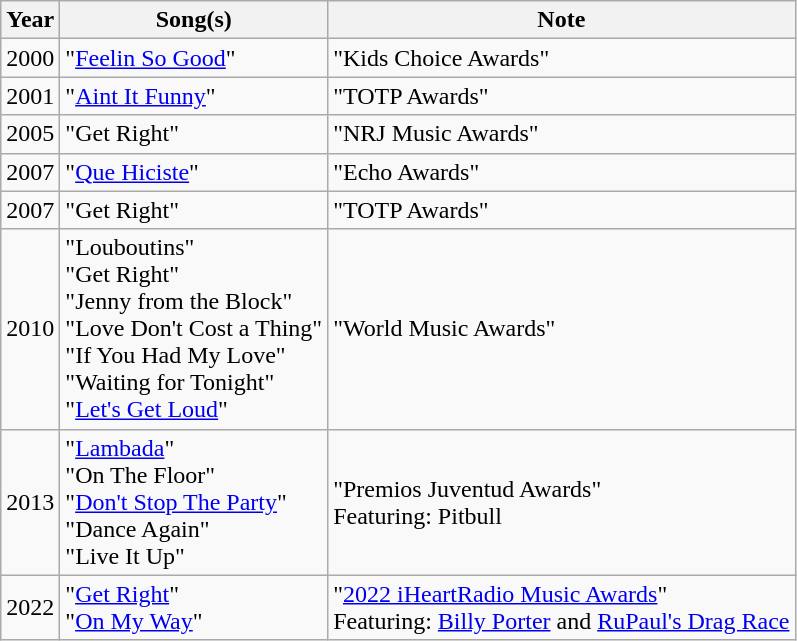<table class="wikitable">
<tr>
<th>Year</th>
<th>Song(s)</th>
<th>Note</th>
</tr>
<tr>
<td>2000</td>
<td>"<a href='#'>Feelin So Good</a>"</td>
<td>"Kids Choice Awards"</td>
</tr>
<tr>
<td>2001</td>
<td>"<a href='#'>Aint It Funny</a>"</td>
<td>"TOTP Awards"</td>
</tr>
<tr>
<td>2005</td>
<td>"Get Right"</td>
<td>"NRJ Music Awards"</td>
</tr>
<tr>
<td>2007</td>
<td>"<a href='#'>Que Hiciste</a>"</td>
<td>"Echo Awards"</td>
</tr>
<tr>
<td>2007</td>
<td>"Get Right"</td>
<td>"TOTP Awards"</td>
</tr>
<tr>
<td>2010</td>
<td>"Louboutins"<br>"Get Right"<br>"Jenny from the Block"<br>"Love Don't Cost a Thing"<br>"If You Had My Love"<br>"Waiting for Tonight"<br>"<a href='#'>Let's Get Loud</a>"</td>
<td>"World Music Awards"</td>
</tr>
<tr>
<td>2013</td>
<td>"<a href='#'>Lambada</a>"<br>"On The Floor"<br>"<a href='#'>Don't Stop The Party</a>"<br>"Dance Again"<br>"Live It Up"</td>
<td>"Premios Juventud Awards"<br>Featuring: Pitbull</td>
</tr>
<tr>
<td>2022</td>
<td>"<a href='#'>Get Right</a>"<br>"<a href='#'>On My Way</a>"</td>
<td>"<a href='#'>2022 iHeartRadio Music Awards</a>"<br>Featuring: <a href='#'>Billy Porter</a> and <a href='#'>RuPaul's Drag Race</a></td>
</tr>
</table>
